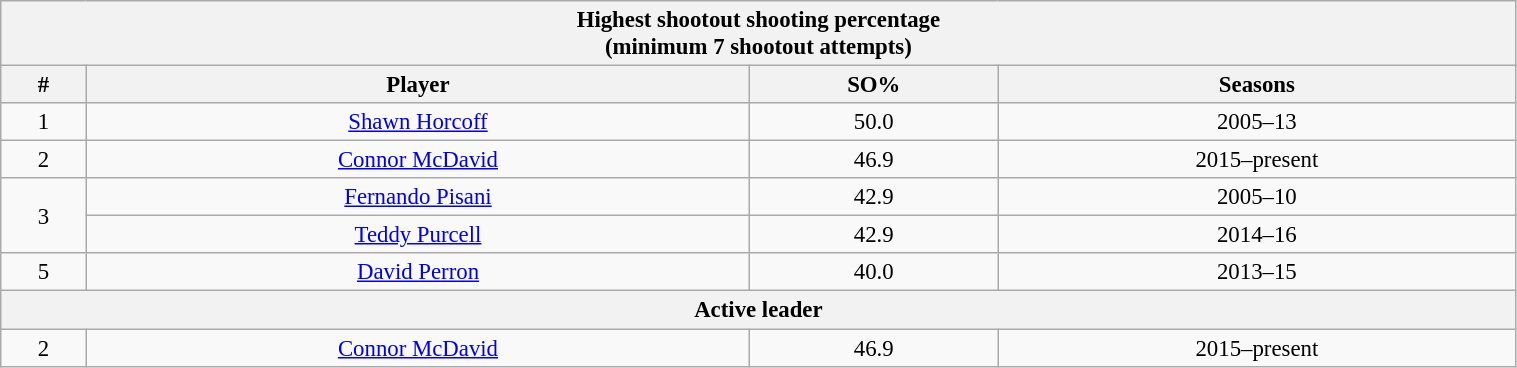<table class="wikitable" style="text-align: center; font-size: 95%" width="80%">
<tr>
<th colspan="4">Highest shootout shooting percentage<br>(minimum 7 shootout attempts)</th>
</tr>
<tr>
<th>#</th>
<th>Player</th>
<th>SO%</th>
<th>Seasons</th>
</tr>
<tr>
<td>1</td>
<td><a href='#'>Shawn Horcoff</a></td>
<td>50.0</td>
<td>2005–13</td>
</tr>
<tr>
<td>2</td>
<td><a href='#'>Connor McDavid</a></td>
<td>46.9</td>
<td>2015–present</td>
</tr>
<tr>
<td rowspan="2">3</td>
<td><a href='#'>Fernando Pisani</a></td>
<td>42.9</td>
<td>2005–10</td>
</tr>
<tr>
<td><a href='#'>Teddy Purcell</a></td>
<td>42.9</td>
<td>2014–16</td>
</tr>
<tr>
<td>5</td>
<td><a href='#'>David Perron</a></td>
<td>40.0</td>
<td>2013–15<br></td>
</tr>
<tr>
<th colspan="4">Active leader</th>
</tr>
<tr>
<td>2</td>
<td><a href='#'>Connor McDavid</a></td>
<td>46.9</td>
<td>2015–present</td>
</tr>
</table>
